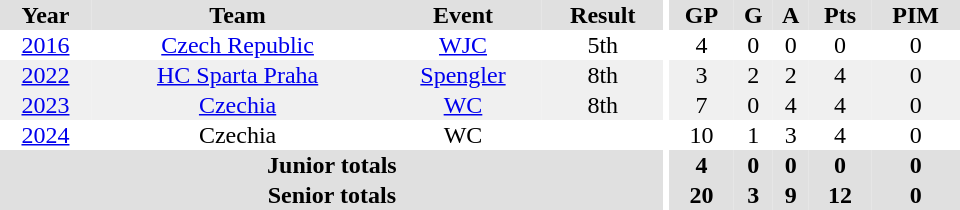<table border="0" cellpadding="1" cellspacing="0" ID="Table3" style="text-align:center; width:40em;">
<tr bgcolor="#e0e0e0">
<th>Year</th>
<th>Team</th>
<th>Event</th>
<th>Result</th>
<th rowspan="99" bgcolor="#ffffff"></th>
<th>GP</th>
<th>G</th>
<th>A</th>
<th>Pts</th>
<th>PIM</th>
</tr>
<tr>
<td><a href='#'>2016</a></td>
<td><a href='#'>Czech Republic</a></td>
<td><a href='#'>WJC</a></td>
<td>5th</td>
<td>4</td>
<td>0</td>
<td>0</td>
<td>0</td>
<td>0</td>
</tr>
<tr bgcolor="#f0f0f0">
<td><a href='#'>2022</a></td>
<td><a href='#'>HC Sparta Praha</a></td>
<td><a href='#'>Spengler</a></td>
<td>8th</td>
<td>3</td>
<td>2</td>
<td>2</td>
<td>4</td>
<td>0</td>
</tr>
<tr bgcolor="#f0f0f0">
<td><a href='#'>2023</a></td>
<td><a href='#'>Czechia</a></td>
<td><a href='#'>WC</a></td>
<td>8th</td>
<td>7</td>
<td>0</td>
<td>4</td>
<td>4</td>
<td>0</td>
</tr>
<tr>
<td><a href='#'>2024</a></td>
<td>Czechia</td>
<td>WC</td>
<td></td>
<td>10</td>
<td>1</td>
<td>3</td>
<td>4</td>
<td>0</td>
</tr>
<tr bgcolor="#e0e0e0">
<th colspan="4">Junior totals</th>
<th>4</th>
<th>0</th>
<th>0</th>
<th>0</th>
<th>0</th>
</tr>
<tr bgcolor="#e0e0e0">
<th colspan="4">Senior totals</th>
<th>20</th>
<th>3</th>
<th>9</th>
<th>12</th>
<th>0</th>
</tr>
</table>
